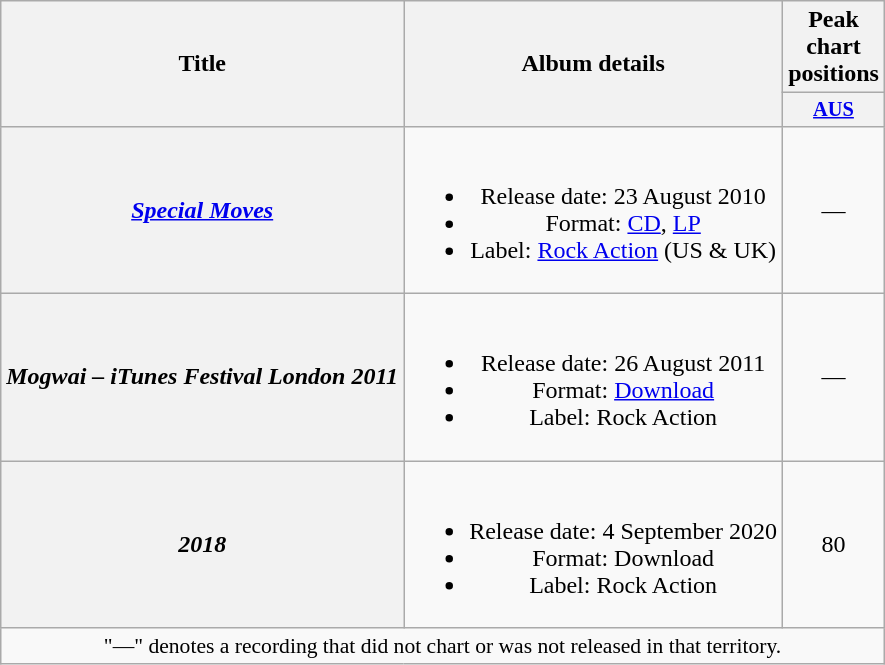<table class="wikitable plainrowheaders" style="text-align:center">
<tr>
<th scope="col" rowspan="2">Title</th>
<th scope="col" rowspan="2">Album details</th>
<th scope="col" colspan="1">Peak chart positions</th>
</tr>
<tr>
<th scope="col" style="width:2.5em;font-size:85%;"><a href='#'>AUS</a><br></th>
</tr>
<tr>
<th scope="row"><em><a href='#'>Special Moves</a></em></th>
<td><br><ul><li>Release date: 23 August 2010</li><li>Format: <a href='#'>CD</a>, <a href='#'>LP</a></li><li>Label: <a href='#'>Rock Action</a> (US & UK)</li></ul></td>
<td>—</td>
</tr>
<tr>
<th scope="row"><em>Mogwai – iTunes Festival London 2011</em></th>
<td><br><ul><li>Release date: 26 August 2011</li><li>Format: <a href='#'>Download</a></li><li>Label: Rock Action</li></ul></td>
<td>—</td>
</tr>
<tr>
<th scope="row"><em>2018</em></th>
<td><br><ul><li>Release date: 4 September 2020</li><li>Format: Download</li><li>Label: Rock Action</li></ul></td>
<td>80</td>
</tr>
<tr>
<td colspan="14" style="font-size:90%">"—" denotes a recording that did not chart or was not released in that territory.</td>
</tr>
</table>
